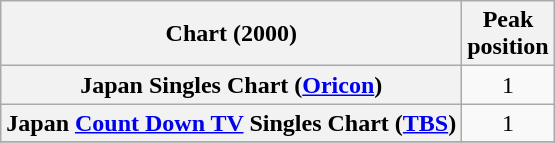<table class="wikitable plainrowheaders">
<tr>
<th>Chart (2000)</th>
<th>Peak<br>position</th>
</tr>
<tr>
<th scope="row">Japan Singles Chart (<a href='#'>Oricon</a>)</th>
<td align="center">1</td>
</tr>
<tr>
<th scope="row">Japan <a href='#'>Count Down TV</a> Singles Chart (<a href='#'>TBS</a>)</th>
<td align="center">1</td>
</tr>
<tr>
</tr>
</table>
